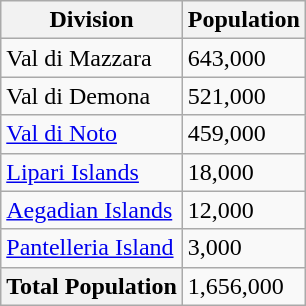<table class="wikitable">
<tr>
<th>Division</th>
<th>Population</th>
</tr>
<tr>
<td>Val di Mazzara</td>
<td>643,000</td>
</tr>
<tr>
<td>Val di Demona</td>
<td>521,000</td>
</tr>
<tr>
<td><a href='#'>Val di Noto</a></td>
<td>459,000</td>
</tr>
<tr>
<td><a href='#'>Lipari Islands</a></td>
<td>18,000</td>
</tr>
<tr>
<td><a href='#'>Aegadian Islands</a></td>
<td>12,000</td>
</tr>
<tr>
<td><a href='#'>Pantelleria Island</a></td>
<td>3,000</td>
</tr>
<tr>
<th>Total Population</th>
<td>1,656,000</td>
</tr>
</table>
